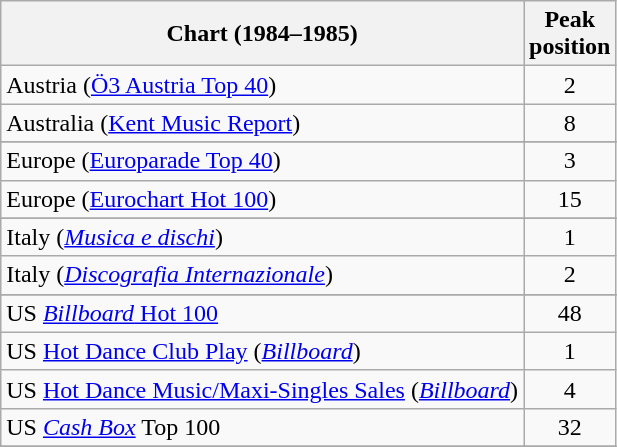<table class="wikitable sortable">
<tr>
<th>Chart (1984–1985)</th>
<th>Peak<br>position</th>
</tr>
<tr>
<td>Austria (<a href='#'>Ö3 Austria Top 40</a>)</td>
<td align="center">2</td>
</tr>
<tr>
<td>Australia (<a href='#'>Kent Music Report</a>)</td>
<td align="center">8</td>
</tr>
<tr>
</tr>
<tr>
</tr>
<tr>
<td>Europe (<a href='#'>Europarade Top 40</a>)</td>
<td align="center">3</td>
</tr>
<tr>
<td>Europe (<a href='#'>Eurochart Hot 100</a>)</td>
<td align="center">15</td>
</tr>
<tr>
</tr>
<tr>
</tr>
<tr>
<td>Italy (<em><a href='#'>Musica e dischi</a></em>)</td>
<td align="center">1</td>
</tr>
<tr>
<td>Italy (<em><a href='#'>Discografia Internazionale</a></em>)</td>
<td align="center">2</td>
</tr>
<tr>
</tr>
<tr>
</tr>
<tr>
</tr>
<tr>
</tr>
<tr>
</tr>
<tr>
<td>US <a href='#'><em>Billboard</em> Hot 100</a></td>
<td align="center">48</td>
</tr>
<tr>
<td>US <a href='#'>Hot Dance Club Play</a> (<em><a href='#'>Billboard</a></em>)</td>
<td align="center">1</td>
</tr>
<tr>
<td>US <a href='#'>Hot Dance Music/Maxi-Singles Sales</a> (<em><a href='#'>Billboard</a></em>)</td>
<td align="center">4</td>
</tr>
<tr>
<td>US <em><a href='#'>Cash Box</a></em> Top 100</td>
<td align="center">32</td>
</tr>
<tr>
</tr>
</table>
